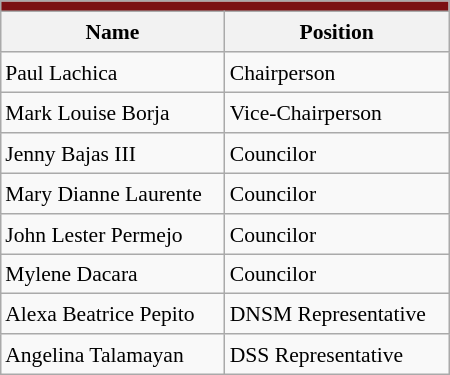<table class="wikitable toccolours" style="float:right; margin-left:1em; font-size:90%; line-height:1.4em; width:300px;">
<tr>
<th colspan="2" style="text-align: center;background-color:#7B1113"></th>
</tr>
<tr>
<th>Name</th>
<th>Position</th>
</tr>
<tr>
<td>Paul Lachica</td>
<td>Chairperson</td>
</tr>
<tr>
<td>Mark Louise Borja</td>
<td>Vice-Chairperson</td>
</tr>
<tr>
<td>Jenny Bajas III</td>
<td>Councilor</td>
</tr>
<tr>
<td>Mary Dianne Laurente</td>
<td>Councilor</td>
</tr>
<tr>
<td>John Lester Permejo</td>
<td>Councilor</td>
</tr>
<tr>
<td>Mylene Dacara</td>
<td>Councilor</td>
</tr>
<tr>
<td>Alexa Beatrice Pepito</td>
<td>DNSM Representative</td>
</tr>
<tr>
<td>Angelina Talamayan</td>
<td>DSS Representative</td>
</tr>
</table>
